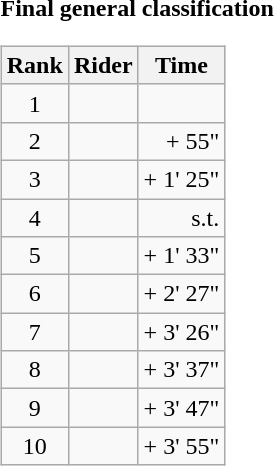<table>
<tr>
<td><strong>Final general classification</strong><br><table class="wikitable">
<tr>
<th scope="col">Rank</th>
<th scope="col">Rider</th>
<th scope="col">Time</th>
</tr>
<tr>
<td style="text-align:center;">1</td>
<td></td>
<td style="text-align:right;"></td>
</tr>
<tr>
<td style="text-align:center;">2</td>
<td></td>
<td style="text-align:right;">+ 55"</td>
</tr>
<tr>
<td style="text-align:center;">3</td>
<td></td>
<td style="text-align:right;">+ 1' 25"</td>
</tr>
<tr>
<td style="text-align:center;">4</td>
<td></td>
<td style="text-align:right;">s.t.</td>
</tr>
<tr>
<td style="text-align:center;">5</td>
<td></td>
<td style="text-align:right;">+ 1' 33"</td>
</tr>
<tr>
<td style="text-align:center;">6</td>
<td></td>
<td style="text-align:right;">+ 2' 27"</td>
</tr>
<tr>
<td style="text-align:center;">7</td>
<td></td>
<td style="text-align:right;">+ 3' 26"</td>
</tr>
<tr>
<td style="text-align:center;">8</td>
<td></td>
<td style="text-align:right;">+ 3' 37"</td>
</tr>
<tr>
<td style="text-align:center;">9</td>
<td></td>
<td style="text-align:right;">+ 3' 47"</td>
</tr>
<tr>
<td style="text-align:center;">10</td>
<td></td>
<td style="text-align:right;">+ 3' 55"</td>
</tr>
</table>
</td>
</tr>
</table>
